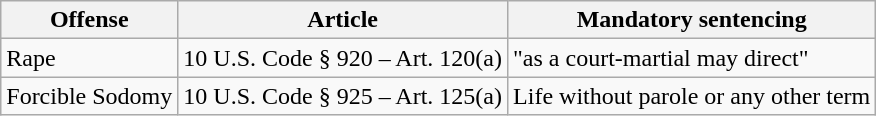<table class="wikitable">
<tr>
<th>Offense</th>
<th>Article</th>
<th>Mandatory sentencing</th>
</tr>
<tr>
<td>Rape</td>
<td>10 U.S. Code § 920 – Art. 120(a)</td>
<td>"as a court-martial may direct"</td>
</tr>
<tr>
<td>Forcible Sodomy</td>
<td>10 U.S. Code § 925 – Art. 125(a)</td>
<td>Life without parole or any other term</td>
</tr>
</table>
